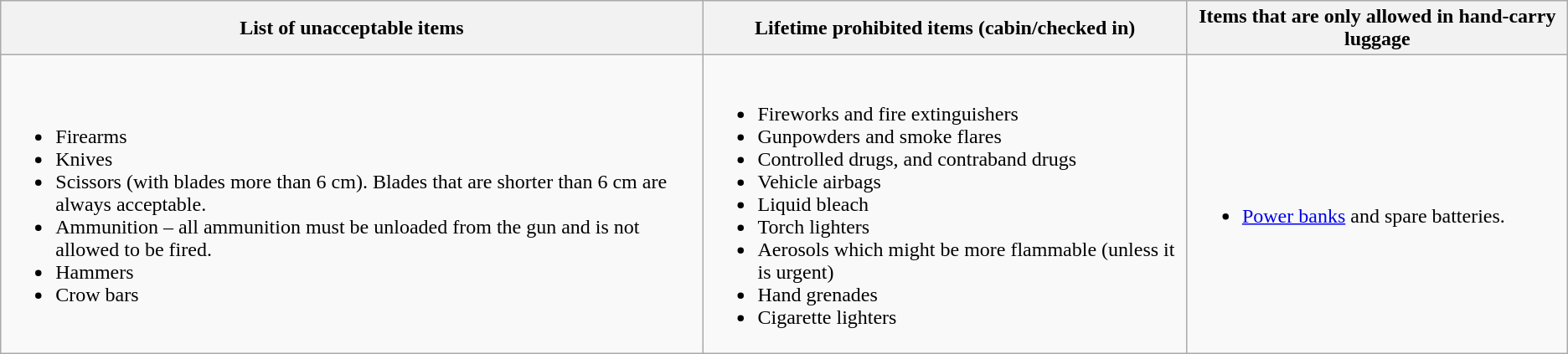<table class="wikitable">
<tr>
<th>List of unacceptable items</th>
<th>Lifetime prohibited items (cabin/checked in)</th>
<th>Items that are only allowed in hand-carry luggage</th>
</tr>
<tr>
<td><br><ul><li>Firearms</li><li>Knives</li><li>Scissors (with blades more than 6 cm). Blades that are shorter than 6 cm are always acceptable.</li><li>Ammunition – all ammunition must be unloaded from the gun and is not allowed to be fired.</li><li>Hammers</li><li>Crow bars</li></ul></td>
<td><br><ul><li>Fireworks and fire extinguishers</li><li>Gunpowders and smoke flares</li><li>Controlled drugs, and contraband drugs</li><li>Vehicle airbags</li><li>Liquid bleach</li><li>Torch lighters</li><li>Aerosols which might be more flammable (unless it is urgent)</li><li>Hand grenades</li><li>Cigarette lighters</li></ul></td>
<td><br><ul><li><a href='#'>Power banks</a> and spare batteries.</li></ul></td>
</tr>
</table>
